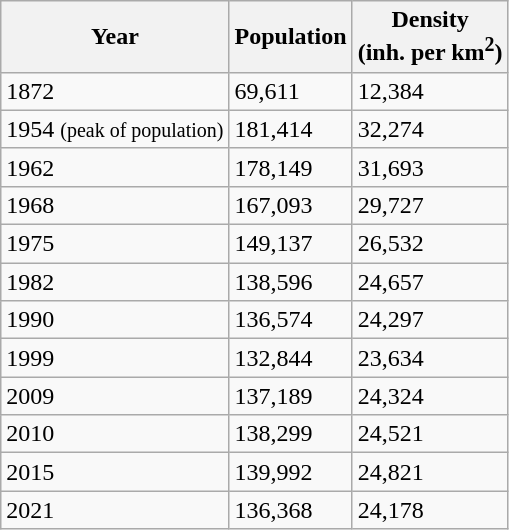<table class="wikitable">
<tr>
<th>Year</th>
<th>Population</th>
<th>Density<br>(inh. per km<sup>2</sup>)<br></tr></th>
</tr>
<tr>
<td>1872</td>
<td>69,611</td>
<td>12,384</td>
</tr>
<tr>
<td>1954 <small>(peak of population)</small></td>
<td>181,414</td>
<td>32,274</td>
</tr>
<tr>
<td>1962</td>
<td>178,149</td>
<td>31,693</td>
</tr>
<tr>
<td>1968</td>
<td>167,093</td>
<td>29,727</td>
</tr>
<tr>
<td>1975</td>
<td>149,137</td>
<td>26,532</td>
</tr>
<tr>
<td>1982</td>
<td>138,596</td>
<td>24,657</td>
</tr>
<tr>
<td>1990</td>
<td>136,574</td>
<td>24,297</td>
</tr>
<tr>
<td>1999</td>
<td>132,844</td>
<td>23,634</td>
</tr>
<tr>
<td>2009</td>
<td>137,189</td>
<td>24,324</td>
</tr>
<tr>
<td>2010</td>
<td>138,299</td>
<td>24,521</td>
</tr>
<tr>
<td>2015</td>
<td>139,992</td>
<td>24,821</td>
</tr>
<tr>
<td>2021</td>
<td>136,368</td>
<td>24,178</td>
</tr>
</table>
